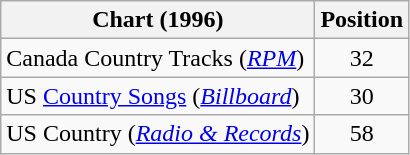<table class="wikitable sortable">
<tr>
<th scope="col">Chart (1996)</th>
<th scope="col">Position</th>
</tr>
<tr>
<td>Canada Country Tracks (<em><a href='#'>RPM</a></em>)</td>
<td align="center">32</td>
</tr>
<tr>
<td>US <a href='#'>Country Songs</a> (<em><a href='#'>Billboard</a></em>)</td>
<td align="center">30</td>
</tr>
<tr>
<td>US Country (<em><a href='#'>Radio & Records</a></em>)</td>
<td align="center">58</td>
</tr>
</table>
